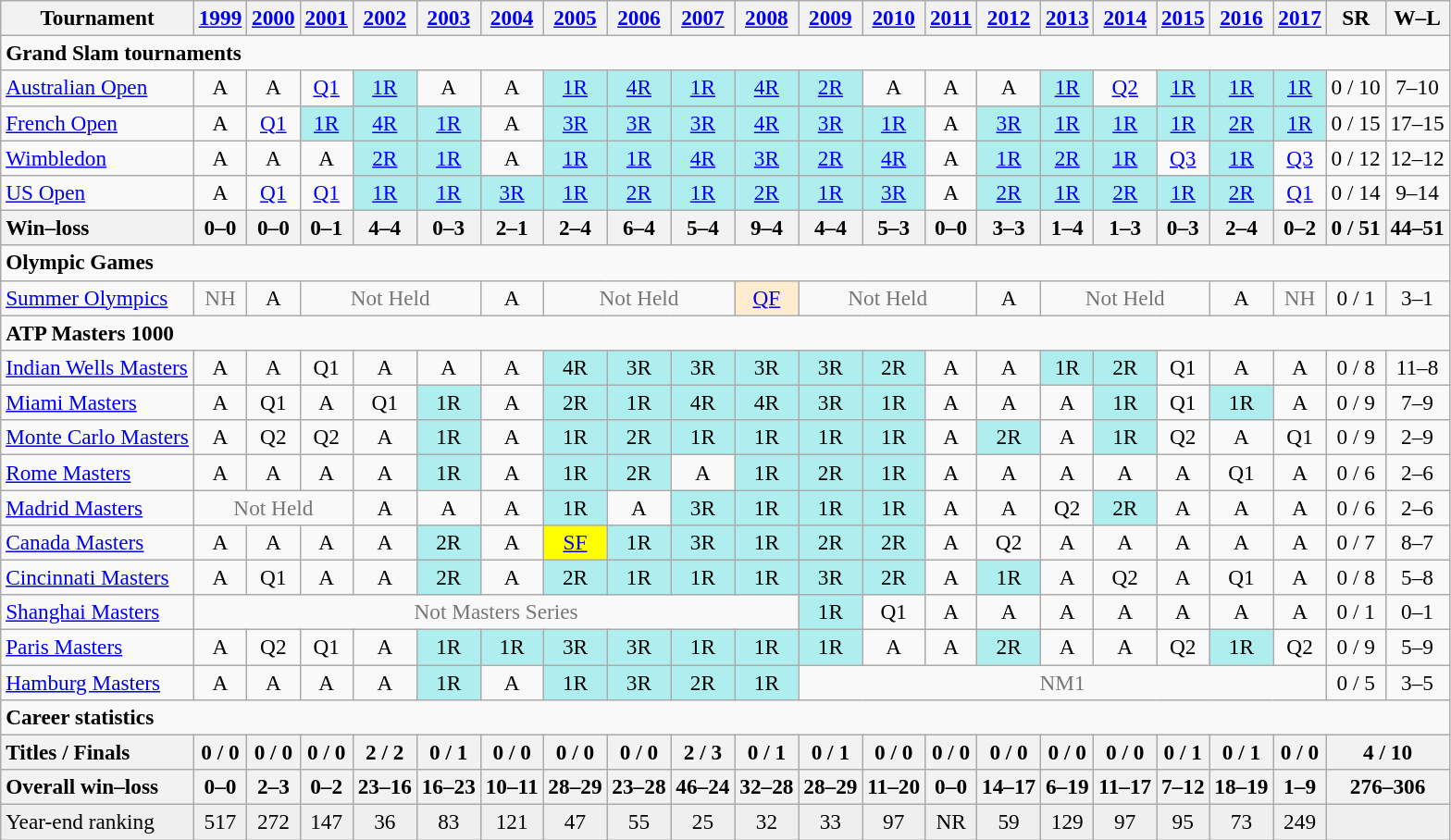<table class=wikitable style=text-align:center;font-size:97%>
<tr>
<th>Tournament</th>
<th><a href='#'>1999</a></th>
<th><a href='#'>2000</a></th>
<th><a href='#'>2001</a></th>
<th><a href='#'>2002</a></th>
<th><a href='#'>2003</a></th>
<th><a href='#'>2004</a></th>
<th><a href='#'>2005</a></th>
<th><a href='#'>2006</a></th>
<th><a href='#'>2007</a></th>
<th><a href='#'>2008</a></th>
<th><a href='#'>2009</a></th>
<th><a href='#'>2010</a></th>
<th><a href='#'>2011</a></th>
<th><a href='#'>2012</a></th>
<th><a href='#'>2013</a></th>
<th><a href='#'>2014</a></th>
<th><a href='#'>2015</a></th>
<th><a href='#'>2016</a></th>
<th><a href='#'>2017</a></th>
<th>SR</th>
<th>W–L</th>
</tr>
<tr>
<td colspan=22 align=left><strong>Grand Slam tournaments</strong></td>
</tr>
<tr>
<td align=left><a href='#'>Australian Open</a></td>
<td>A</td>
<td>A</td>
<td><a href='#'>Q1</a></td>
<td bgcolor=afeeee><a href='#'>1R</a></td>
<td>A</td>
<td>A</td>
<td bgcolor=afeeee><a href='#'>1R</a></td>
<td bgcolor=afeeee><a href='#'>4R</a></td>
<td bgcolor=afeeee><a href='#'>1R</a></td>
<td bgcolor=afeeee><a href='#'>4R</a></td>
<td bgcolor=afeeee><a href='#'>2R</a></td>
<td>A</td>
<td>A</td>
<td>A</td>
<td bgcolor=afeeee><a href='#'>1R</a></td>
<td><a href='#'>Q2</a></td>
<td bgcolor=afeeee><a href='#'>1R</a></td>
<td bgcolor=afeeee><a href='#'>1R</a></td>
<td bgcolor=afeeee><a href='#'>1R</a></td>
<td>0 / 10</td>
<td>7–10</td>
</tr>
<tr>
<td align=left><a href='#'>French Open</a></td>
<td>A</td>
<td><a href='#'>Q1</a></td>
<td bgcolor=afeeee><a href='#'>1R</a></td>
<td bgcolor=afeeee><a href='#'>4R</a></td>
<td bgcolor=afeeee><a href='#'>1R</a></td>
<td>A</td>
<td bgcolor=afeeee><a href='#'>3R</a></td>
<td bgcolor=afeeee><a href='#'>3R</a></td>
<td bgcolor=afeeee><a href='#'>3R</a></td>
<td bgcolor=afeeee><a href='#'>4R</a></td>
<td bgcolor=afeeee><a href='#'>3R</a></td>
<td bgcolor=afeeee><a href='#'>1R</a></td>
<td>A</td>
<td bgcolor=afeeee><a href='#'>3R</a></td>
<td bgcolor=afeeee><a href='#'>1R</a></td>
<td bgcolor=afeeee><a href='#'>1R</a></td>
<td bgcolor=afeeee><a href='#'>1R</a></td>
<td bgcolor=afeeee><a href='#'>2R</a></td>
<td bgcolor=afeeee><a href='#'>1R</a></td>
<td>0 / 15</td>
<td>17–15</td>
</tr>
<tr>
<td align=left><a href='#'>Wimbledon</a></td>
<td>A</td>
<td>A</td>
<td>A</td>
<td bgcolor=afeeee><a href='#'>2R</a></td>
<td bgcolor=afeeee><a href='#'>1R</a></td>
<td>A</td>
<td bgcolor=afeeee><a href='#'>1R</a></td>
<td bgcolor=afeeee><a href='#'>1R</a></td>
<td bgcolor=afeeee><a href='#'>4R</a></td>
<td bgcolor=afeeee><a href='#'>3R</a></td>
<td bgcolor=afeeee><a href='#'>2R</a></td>
<td bgcolor=afeeee><a href='#'>4R</a></td>
<td>A</td>
<td bgcolor=afeeee><a href='#'>1R</a></td>
<td bgcolor=afeeee><a href='#'>2R</a></td>
<td bgcolor=afeeee><a href='#'>1R</a></td>
<td><a href='#'>Q3</a></td>
<td bgcolor=afeeee><a href='#'>1R</a></td>
<td><a href='#'>Q3</a></td>
<td>0 / 12</td>
<td>12–12</td>
</tr>
<tr>
<td align=left><a href='#'>US Open</a></td>
<td>A</td>
<td><a href='#'>Q1</a></td>
<td><a href='#'>Q1</a></td>
<td bgcolor=afeeee><a href='#'>1R</a></td>
<td bgcolor=afeeee><a href='#'>1R</a></td>
<td bgcolor=afeeee><a href='#'>3R</a></td>
<td bgcolor=afeeee><a href='#'>1R</a></td>
<td bgcolor=afeeee><a href='#'>2R</a></td>
<td bgcolor=afeeee><a href='#'>1R</a></td>
<td bgcolor=afeeee><a href='#'>2R</a></td>
<td bgcolor=afeeee><a href='#'>1R</a></td>
<td bgcolor=afeeee><a href='#'>3R</a></td>
<td>A</td>
<td bgcolor=afeeee><a href='#'>2R</a></td>
<td bgcolor=afeeee><a href='#'>1R</a></td>
<td bgcolor=afeeee><a href='#'>2R</a></td>
<td bgcolor=afeeee><a href='#'>1R</a></td>
<td bgcolor=afeeee><a href='#'>2R</a></td>
<td><a href='#'>Q1</a></td>
<td>0 / 14</td>
<td>9–14</td>
</tr>
<tr>
<th style=text-align:left>Win–loss</th>
<th>0–0</th>
<th>0–0</th>
<th>0–1</th>
<th>4–4</th>
<th>0–3</th>
<th>2–1</th>
<th>2–4</th>
<th>6–4</th>
<th>5–4</th>
<th>9–4</th>
<th>4–4</th>
<th>5–3</th>
<th>0–0</th>
<th>3–3</th>
<th>1–4</th>
<th>1–3</th>
<th>0–3</th>
<th>2–4</th>
<th>0–2</th>
<th>0 / 51</th>
<th>44–51</th>
</tr>
<tr>
<td colspan=22 align=left><strong>Olympic Games</strong></td>
</tr>
<tr>
<td align=left><a href='#'>Summer Olympics</a></td>
<td colspan=1 style=color:#767676>NH</td>
<td>A</td>
<td colspan=3 style=color:#767676>Not Held</td>
<td>A</td>
<td colspan=3 style=color:#767676>Not Held</td>
<td bgcolor=ffebcd><a href='#'>QF</a></td>
<td colspan=3 style=color:#767676>Not Held</td>
<td>A</td>
<td colspan=3 style=color:#767676>Not Held</td>
<td>A</td>
<td colspan=1 style=color:#767676>NH</td>
<td>0 / 1</td>
<td>3–1</td>
</tr>
<tr>
<td colspan=22 align=left><strong>ATP Masters 1000</strong></td>
</tr>
<tr>
<td align=left><a href='#'>Indian Wells Masters</a></td>
<td>A</td>
<td>A</td>
<td>Q1</td>
<td>A</td>
<td>A</td>
<td>A</td>
<td bgcolor=afeeee>4R</td>
<td bgcolor=afeeee>3R</td>
<td bgcolor=afeeee>3R</td>
<td bgcolor=afeeee>3R</td>
<td bgcolor=afeeee>3R</td>
<td bgcolor=afeeee>2R</td>
<td>A</td>
<td>A</td>
<td bgcolor=afeeee>1R</td>
<td bgcolor=afeeee>2R</td>
<td>Q1</td>
<td>A</td>
<td>A</td>
<td>0 / 8</td>
<td>11–8</td>
</tr>
<tr>
<td align=left><a href='#'>Miami Masters</a></td>
<td>A</td>
<td>Q1</td>
<td>A</td>
<td>Q1</td>
<td bgcolor=afeeee>1R</td>
<td>A</td>
<td bgcolor=afeeee>2R</td>
<td bgcolor=afeeee>1R</td>
<td bgcolor=afeeee>4R</td>
<td bgcolor=afeeee>4R</td>
<td bgcolor=afeeee>3R</td>
<td bgcolor=afeeee>1R</td>
<td>A</td>
<td>A</td>
<td>A</td>
<td bgcolor=afeeee>1R</td>
<td>Q1</td>
<td bgcolor=afeeee>1R</td>
<td>A</td>
<td>0 / 9</td>
<td>7–9</td>
</tr>
<tr>
<td align=left><a href='#'>Monte Carlo Masters</a></td>
<td>A</td>
<td>Q2</td>
<td>Q2</td>
<td>A</td>
<td bgcolor=afeeee>1R</td>
<td>A</td>
<td bgcolor=afeeee>1R</td>
<td bgcolor=afeeee>2R</td>
<td bgcolor=afeeee>1R</td>
<td bgcolor=afeeee>1R</td>
<td bgcolor=afeeee>1R</td>
<td bgcolor=afeeee>1R</td>
<td>A</td>
<td bgcolor=afeeee>2R</td>
<td>A</td>
<td bgcolor=afeeee>1R</td>
<td>Q2</td>
<td>A</td>
<td>Q1</td>
<td>0 / 9</td>
<td>2–9</td>
</tr>
<tr>
<td align=left><a href='#'>Rome Masters</a></td>
<td>A</td>
<td>A</td>
<td>A</td>
<td>A</td>
<td bgcolor=afeeee>1R</td>
<td>A</td>
<td bgcolor=afeeee>1R</td>
<td bgcolor=afeeee>2R</td>
<td>A</td>
<td bgcolor=afeeee>1R</td>
<td bgcolor=afeeee>2R</td>
<td bgcolor=afeeee>1R</td>
<td>A</td>
<td>A</td>
<td>A</td>
<td>A</td>
<td>A</td>
<td>Q1</td>
<td>A</td>
<td>0 / 6</td>
<td>2–6</td>
</tr>
<tr>
<td align=left><a href='#'>Madrid Masters</a></td>
<td colspan=3 style=color:#767676>Not Held</td>
<td>A</td>
<td>A</td>
<td>A</td>
<td bgcolor=afeeee>1R</td>
<td>A</td>
<td bgcolor=afeeee>3R</td>
<td bgcolor=afeeee>1R</td>
<td bgcolor=afeeee>1R</td>
<td bgcolor=afeeee>1R</td>
<td>A</td>
<td>A</td>
<td>Q2</td>
<td bgcolor=afeeee>2R</td>
<td>A</td>
<td>A</td>
<td>A</td>
<td>0 / 6</td>
<td>2–6</td>
</tr>
<tr>
<td align=left><a href='#'>Canada Masters</a></td>
<td>A</td>
<td>A</td>
<td>A</td>
<td>A</td>
<td bgcolor=afeeee>2R</td>
<td>A</td>
<td bgcolor=yellow><a href='#'>SF</a></td>
<td bgcolor=afeeee>1R</td>
<td bgcolor=afeeee>3R</td>
<td bgcolor=afeeee>1R</td>
<td bgcolor=afeeee>2R</td>
<td bgcolor=afeeee>2R</td>
<td>A</td>
<td>Q2</td>
<td>A</td>
<td>A</td>
<td>A</td>
<td>A</td>
<td>A</td>
<td>0 / 7</td>
<td>8–7</td>
</tr>
<tr>
<td align=left><a href='#'>Cincinnati Masters</a></td>
<td>A</td>
<td>Q1</td>
<td>A</td>
<td>A</td>
<td bgcolor=afeeee>2R</td>
<td>A</td>
<td bgcolor=afeeee>2R</td>
<td bgcolor=afeeee>1R</td>
<td bgcolor=afeeee>1R</td>
<td bgcolor=afeeee>1R</td>
<td bgcolor=afeeee>3R</td>
<td bgcolor=afeeee>2R</td>
<td>A</td>
<td bgcolor=afeeee>1R</td>
<td>A</td>
<td>Q2</td>
<td>A</td>
<td>Q1</td>
<td>A</td>
<td>0 / 8</td>
<td>5–8</td>
</tr>
<tr>
<td align=left><a href='#'>Shanghai Masters</a></td>
<td colspan=10 style=color:#767676>Not Masters Series</td>
<td bgcolor=afeeee>1R</td>
<td>Q1</td>
<td>A</td>
<td>A</td>
<td>A</td>
<td>A</td>
<td>A</td>
<td>A</td>
<td>A</td>
<td>0 / 1</td>
<td>0–1</td>
</tr>
<tr>
<td align=left><a href='#'>Paris Masters</a></td>
<td>A</td>
<td>Q2</td>
<td>Q1</td>
<td>A</td>
<td bgcolor=afeeee>1R</td>
<td bgcolor=afeeee>1R</td>
<td bgcolor=afeeee>3R</td>
<td bgcolor=afeeee>3R</td>
<td bgcolor=afeeee>1R</td>
<td bgcolor=afeeee>1R</td>
<td bgcolor=afeeee>1R</td>
<td>A</td>
<td>A</td>
<td bgcolor=afeeee>2R</td>
<td>A</td>
<td>A</td>
<td>Q2</td>
<td bgcolor=afeeee>1R</td>
<td>Q2</td>
<td>0 / 9</td>
<td>5–9</td>
</tr>
<tr>
<td align=left><a href='#'>Hamburg Masters</a></td>
<td>A</td>
<td>A</td>
<td>A</td>
<td>A</td>
<td bgcolor=afeeee>1R</td>
<td>A</td>
<td bgcolor=afeeee>1R</td>
<td bgcolor=afeeee>3R</td>
<td bgcolor=afeeee>2R</td>
<td bgcolor=afeeee>1R</td>
<td colspan=9 style=color:#767676>NM1</td>
<td>0 / 5</td>
<td>3–5</td>
</tr>
<tr>
<td colspan=22 align=left><strong>Career statistics</strong></td>
</tr>
<tr>
<th style=text-align:left>Titles / Finals</th>
<th>0 / 0</th>
<th>0 / 0</th>
<th>0 / 0</th>
<th>2 / 2</th>
<th>0 / 1</th>
<th>0 / 0</th>
<th>0 / 0</th>
<th>0 / 0</th>
<th>2 / 3</th>
<th>0 / 1</th>
<th>0 / 1</th>
<th>0 / 0</th>
<th>0 / 0</th>
<th>0 / 0</th>
<th>0 / 0</th>
<th>0 / 0</th>
<th>0 / 1</th>
<th>0 / 1</th>
<th>0 / 0</th>
<th colspan=2>4 / 10</th>
</tr>
<tr>
<th style=text-align:left>Overall win–loss</th>
<th>0–0</th>
<th>2–3</th>
<th>0–2</th>
<th>23–16</th>
<th>16–23</th>
<th>10–11</th>
<th>28–29</th>
<th>23–28</th>
<th>46–24</th>
<th>32–28</th>
<th>28–29</th>
<th>11–20</th>
<th>0–0</th>
<th>14–17</th>
<th>6–19</th>
<th>11–17</th>
<th>7–12</th>
<th>18–19</th>
<th>1–9</th>
<th colspan=2>276–306</th>
</tr>
<tr bgcolor=efefef>
<td align=left>Year-end ranking</td>
<td>517</td>
<td>272</td>
<td>147</td>
<td>36</td>
<td>83</td>
<td>121</td>
<td>47</td>
<td>55</td>
<td>25</td>
<td>32</td>
<td>33</td>
<td>97</td>
<td>NR</td>
<td>59</td>
<td>129</td>
<td>97</td>
<td>95</td>
<td>73</td>
<td>249</td>
<td colspan=2></td>
</tr>
</table>
